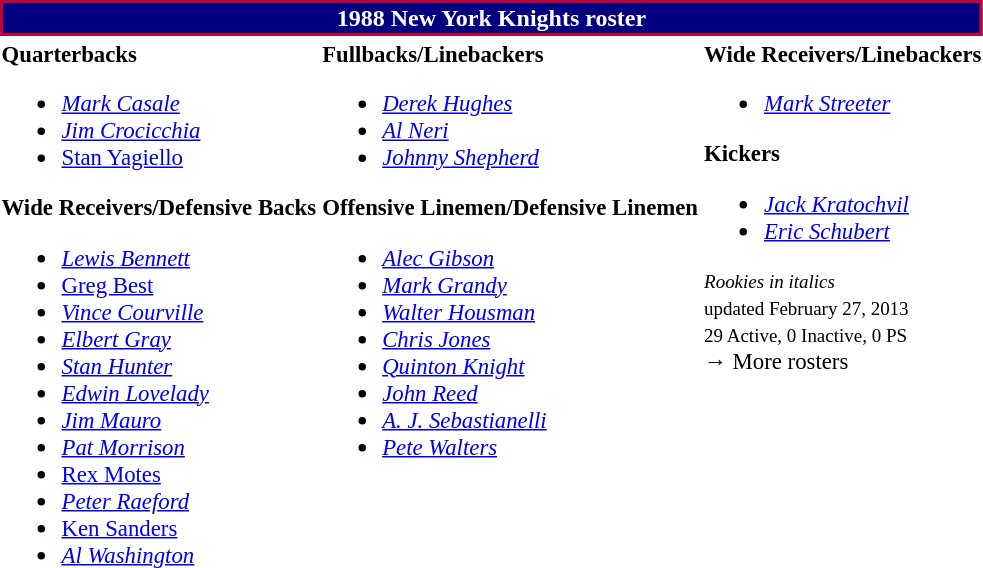<table class="toccolours" style="text-align: left;">
<tr>
<th colspan="7" style="background:navy; border:2px solid #C40233; color:white; text-align:center;">1988 New York Knights roster</th>
</tr>
<tr>
<td style="font-size: 95%;" valign="top"><strong>Quarterbacks</strong><br><ul><li> <em><a href='#'>Mark Casale</a></em></li><li> <em><a href='#'>Jim Crocicchia</a></em></li><li> <a href='#'>Stan Yagiello</a></li></ul><strong>Wide Receivers/Defensive Backs</strong><ul><li> <em><a href='#'>Lewis Bennett</a></em></li><li> <a href='#'>Greg Best</a></li><li> <em><a href='#'>Vince Courville</a></em></li><li> <em><a href='#'>Elbert Gray</a></em></li><li> <em><a href='#'>Stan Hunter</a></em></li><li> <em><a href='#'>Edwin Lovelady</a></em></li><li> <em><a href='#'>Jim Mauro</a></em></li><li> <em><a href='#'>Pat Morrison</a></em></li><li> <a href='#'>Rex Motes</a></li><li> <em><a href='#'>Peter Raeford</a></em></li><li> <a href='#'>Ken Sanders</a></li><li> <em><a href='#'>Al Washington</a></em></li></ul></td>
<td style="font-size: 95%;" valign="top"><strong>Fullbacks/Linebackers</strong><br><ul><li> <em><a href='#'>Derek Hughes</a></em></li><li> <em><a href='#'>Al Neri</a></em></li><li> <em><a href='#'>Johnny Shepherd</a></em></li></ul><strong>Offensive Linemen/Defensive Linemen</strong><ul><li> <em><a href='#'>Alec Gibson</a></em></li><li> <em><a href='#'>Mark Grandy</a></em></li><li> <em><a href='#'>Walter Housman</a></em></li><li> <em><a href='#'>Chris Jones</a></em></li><li> <em><a href='#'>Quinton Knight</a></em></li><li> <em><a href='#'>John Reed</a></em></li><li> <em><a href='#'>A. J. Sebastianelli</a></em></li><li> <em><a href='#'>Pete Walters</a></em></li></ul></td>
<td style="font-size: 95%;" valign="top"><strong>Wide Receivers/Linebackers</strong><br><ul><li> <em><a href='#'>Mark Streeter</a></em></li></ul><strong>Kickers</strong><ul><li> <em><a href='#'>Jack Kratochvil</a></em></li><li> <em><a href='#'>Eric Schubert</a></em></li></ul><small><em>Rookies in italics</em><br> updated February 27, 2013</small><br>
<small>29 Active, 0 Inactive, 0 PS</small><br>→ More rosters</td>
</tr>
<tr>
</tr>
</table>
